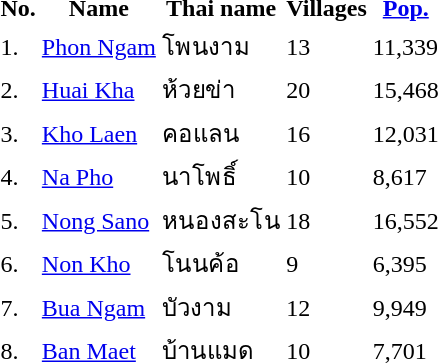<table>
<tr>
<th>No.</th>
<th>Name</th>
<th>Thai name</th>
<th>Villages</th>
<th><a href='#'>Pop.</a></th>
</tr>
<tr>
<td>1.</td>
<td><a href='#'>Phon Ngam</a></td>
<td>โพนงาม</td>
<td>13</td>
<td>11,339</td>
<td></td>
</tr>
<tr>
<td>2.</td>
<td><a href='#'>Huai Kha</a></td>
<td>ห้วยข่า</td>
<td>20</td>
<td>15,468</td>
<td></td>
</tr>
<tr>
<td>3.</td>
<td><a href='#'>Kho Laen</a></td>
<td>คอแลน</td>
<td>16</td>
<td>12,031</td>
<td></td>
</tr>
<tr>
<td>4.</td>
<td><a href='#'>Na Pho</a></td>
<td>นาโพธิ์</td>
<td>10</td>
<td>8,617</td>
<td></td>
</tr>
<tr>
<td>5.</td>
<td><a href='#'>Nong Sano</a></td>
<td>หนองสะโน</td>
<td>18</td>
<td>16,552</td>
<td></td>
</tr>
<tr>
<td>6.</td>
<td><a href='#'>Non Kho</a></td>
<td>โนนค้อ</td>
<td>9</td>
<td>6,395</td>
<td></td>
</tr>
<tr>
<td>7.</td>
<td><a href='#'>Bua Ngam</a></td>
<td>บัวงาม</td>
<td>12</td>
<td>9,949</td>
<td></td>
</tr>
<tr>
<td>8.</td>
<td><a href='#'>Ban Maet</a></td>
<td>บ้านแมด</td>
<td>10</td>
<td>7,701</td>
<td></td>
</tr>
</table>
